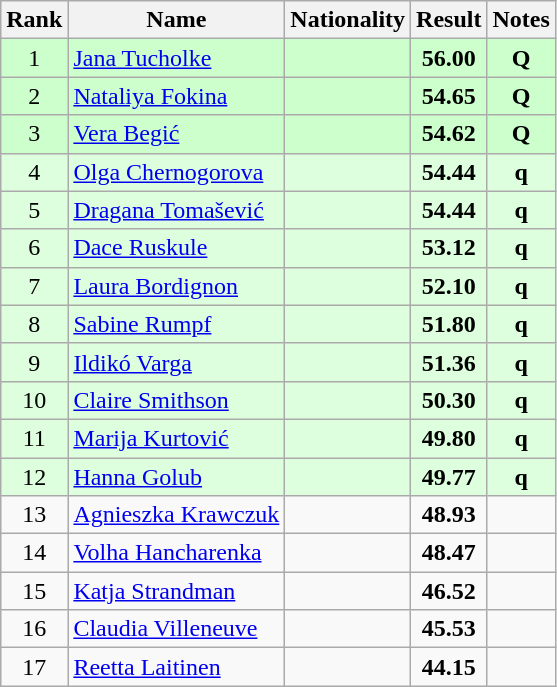<table class="wikitable sortable" style="text-align:center">
<tr>
<th>Rank</th>
<th>Name</th>
<th>Nationality</th>
<th>Result</th>
<th>Notes</th>
</tr>
<tr bgcolor=ccffcc>
<td>1</td>
<td align=left><a href='#'>Jana Tucholke</a></td>
<td align=left></td>
<td><strong>56.00</strong></td>
<td><strong>Q</strong></td>
</tr>
<tr bgcolor=ccffcc>
<td>2</td>
<td align=left><a href='#'>Nataliya Fokina</a></td>
<td align=left></td>
<td><strong>54.65</strong></td>
<td><strong>Q</strong></td>
</tr>
<tr bgcolor=ccffcc>
<td>3</td>
<td align=left><a href='#'>Vera Begić</a></td>
<td align=left></td>
<td><strong>54.62</strong></td>
<td><strong>Q</strong></td>
</tr>
<tr bgcolor=ddffdd>
<td>4</td>
<td align=left><a href='#'>Olga Chernogorova</a></td>
<td align=left></td>
<td><strong>54.44</strong></td>
<td><strong>q</strong></td>
</tr>
<tr bgcolor=ddffdd>
<td>5</td>
<td align=left><a href='#'>Dragana Tomašević</a></td>
<td align=left></td>
<td><strong>54.44</strong></td>
<td><strong>q</strong></td>
</tr>
<tr bgcolor=ddffdd>
<td>6</td>
<td align=left><a href='#'>Dace Ruskule</a></td>
<td align=left></td>
<td><strong>53.12</strong></td>
<td><strong>q</strong></td>
</tr>
<tr bgcolor=ddffdd>
<td>7</td>
<td align=left><a href='#'>Laura Bordignon</a></td>
<td align=left></td>
<td><strong>52.10</strong></td>
<td><strong>q</strong></td>
</tr>
<tr bgcolor=ddffdd>
<td>8</td>
<td align=left><a href='#'>Sabine Rumpf</a></td>
<td align=left></td>
<td><strong>51.80</strong></td>
<td><strong>q</strong></td>
</tr>
<tr bgcolor=ddffdd>
<td>9</td>
<td align=left><a href='#'>Ildikó Varga</a></td>
<td align=left></td>
<td><strong>51.36</strong></td>
<td><strong>q</strong></td>
</tr>
<tr bgcolor=ddffdd>
<td>10</td>
<td align=left><a href='#'>Claire Smithson</a></td>
<td align=left></td>
<td><strong>50.30</strong></td>
<td><strong>q</strong></td>
</tr>
<tr bgcolor=ddffdd>
<td>11</td>
<td align=left><a href='#'>Marija Kurtović</a></td>
<td align=left></td>
<td><strong>49.80</strong></td>
<td><strong>q</strong></td>
</tr>
<tr bgcolor=ddffdd>
<td>12</td>
<td align=left><a href='#'>Hanna Golub</a></td>
<td align=left></td>
<td><strong>49.77</strong></td>
<td><strong>q</strong></td>
</tr>
<tr>
<td>13</td>
<td align=left><a href='#'>Agnieszka Krawczuk</a></td>
<td align=left></td>
<td><strong>48.93</strong></td>
<td></td>
</tr>
<tr>
<td>14</td>
<td align=left><a href='#'>Volha Hancharenka</a></td>
<td align=left></td>
<td><strong>48.47</strong></td>
<td></td>
</tr>
<tr>
<td>15</td>
<td align=left><a href='#'>Katja Strandman</a></td>
<td align=left></td>
<td><strong>46.52</strong></td>
<td></td>
</tr>
<tr>
<td>16</td>
<td align=left><a href='#'>Claudia Villeneuve</a></td>
<td align=left></td>
<td><strong>45.53</strong></td>
<td></td>
</tr>
<tr>
<td>17</td>
<td align=left><a href='#'>Reetta Laitinen</a></td>
<td align=left></td>
<td><strong>44.15</strong></td>
<td></td>
</tr>
</table>
